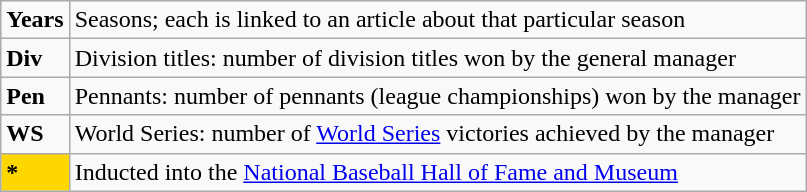<table class="wikitable">
<tr>
<td><strong>Years</strong></td>
<td>Seasons; each is linked to an article about that particular season</td>
</tr>
<tr>
<td><strong>Div</strong></td>
<td>Division titles: number of division titles won by the general manager</td>
</tr>
<tr>
<td><strong>Pen</strong></td>
<td>Pennants: number of pennants (league championships) won by the manager</td>
</tr>
<tr>
<td><strong>WS</strong></td>
<td>World Series: number of <a href='#'>World Series</a> victories achieved by the manager</td>
</tr>
<tr>
<td style="background-color:#ffd700"><strong>*</strong></td>
<td>Inducted into the <a href='#'>National Baseball Hall of Fame and Museum</a></td>
</tr>
</table>
